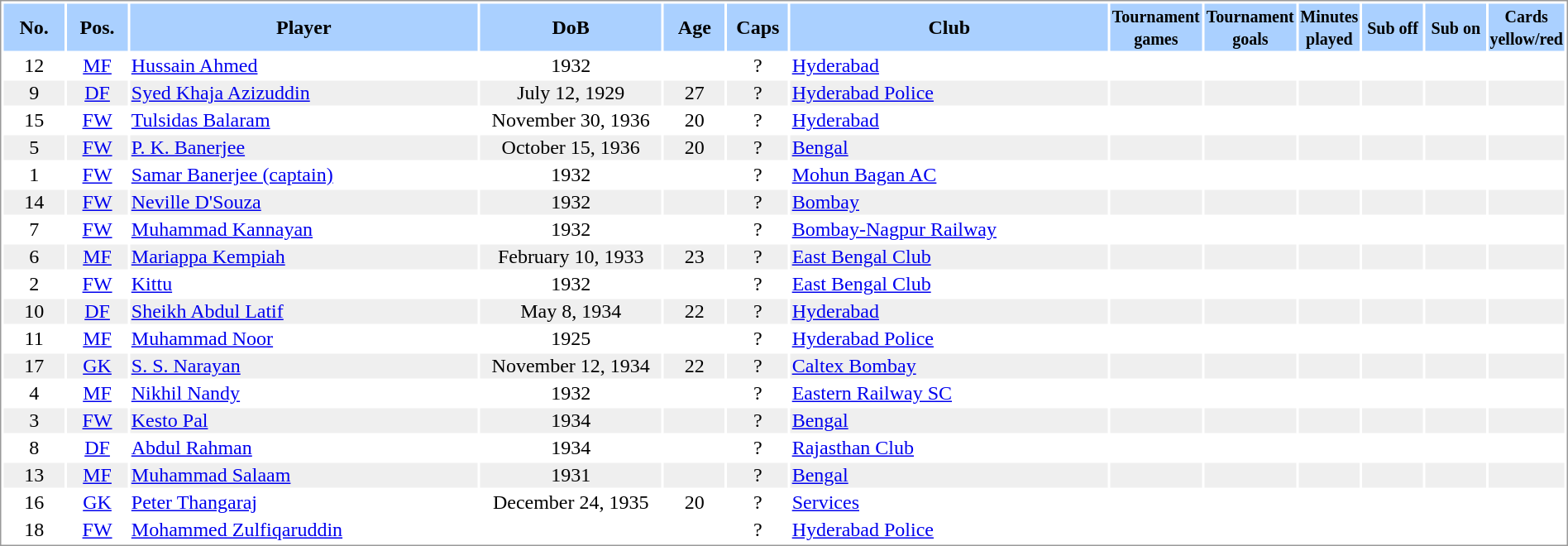<table border="0"  style="width:100%; border:1px solid #999; background:#fff; text-align:center;">
<tr style="text-align:center; background:#aad0ff;">
<th width=4%>No.</th>
<th width=4%>Pos.</th>
<th width=23%>Player</th>
<th width=12%>DoB</th>
<th width=4%>Age</th>
<th width=4%>Caps</th>
<th width=21%>Club</th>
<th width=6%><small>Tournament<br>games</small></th>
<th width=6%><small>Tournament<br>goals</small></th>
<th width=4%><small>Minutes<br>played</small></th>
<th width=4%><small>Sub off</small></th>
<th width=4%><small>Sub on</small></th>
<th width=4%><small>Cards<br>yellow/red</small></th>
</tr>
<tr>
<td>12</td>
<td><a href='#'>MF</a></td>
<td align="left"><a href='#'>Hussain Ahmed</a></td>
<td>1932</td>
<td></td>
<td>?</td>
<td align="left"> <a href='#'>Hyderabad</a></td>
<td></td>
<td></td>
<td></td>
<td></td>
<td></td>
<td></td>
</tr>
<tr style="background:#efefef;">
<td>9</td>
<td><a href='#'>DF</a></td>
<td align="left"><a href='#'>Syed Khaja Azizuddin</a></td>
<td>July 12, 1929</td>
<td>27</td>
<td>?</td>
<td align="left"> <a href='#'>Hyderabad Police</a></td>
<td></td>
<td></td>
<td></td>
<td></td>
<td></td>
<td></td>
</tr>
<tr>
<td>15</td>
<td><a href='#'>FW</a></td>
<td align="left"><a href='#'>Tulsidas Balaram</a></td>
<td>November 30, 1936</td>
<td>20</td>
<td>?</td>
<td align="left"> <a href='#'>Hyderabad</a></td>
<td></td>
<td></td>
<td></td>
<td></td>
<td></td>
<td></td>
</tr>
<tr style="background:#efefef;">
<td>5</td>
<td><a href='#'>FW</a></td>
<td align="left"><a href='#'>P. K. Banerjee</a></td>
<td>October 15, 1936</td>
<td>20</td>
<td>?</td>
<td align="left"> <a href='#'>Bengal</a></td>
<td></td>
<td></td>
<td></td>
<td></td>
<td></td>
<td></td>
</tr>
<tr>
<td>1</td>
<td><a href='#'>FW</a></td>
<td align="left"><a href='#'>Samar Banerjee (captain)</a></td>
<td>1932</td>
<td></td>
<td>?</td>
<td align="left"> <a href='#'>Mohun Bagan AC</a></td>
<td></td>
<td></td>
<td></td>
<td></td>
<td></td>
<td></td>
</tr>
<tr style="background:#efefef;">
<td>14</td>
<td><a href='#'>FW</a></td>
<td align="left"><a href='#'>Neville D'Souza</a></td>
<td>1932</td>
<td></td>
<td>?</td>
<td align="left"> <a href='#'>Bombay</a></td>
<td></td>
<td></td>
<td></td>
<td></td>
<td></td>
<td></td>
</tr>
<tr>
<td>7</td>
<td><a href='#'>FW</a></td>
<td align="left"><a href='#'>Muhammad Kannayan</a></td>
<td>1932</td>
<td></td>
<td>?</td>
<td align="left"> <a href='#'>Bombay-Nagpur Railway</a></td>
<td></td>
<td></td>
<td></td>
<td></td>
<td></td>
<td></td>
</tr>
<tr style="background:#efefef;">
<td>6</td>
<td><a href='#'>MF</a></td>
<td align="left"><a href='#'>Mariappa Kempiah</a></td>
<td>February 10, 1933</td>
<td>23</td>
<td>?</td>
<td align="left"> <a href='#'>East Bengal Club</a></td>
<td></td>
<td></td>
<td></td>
<td></td>
<td></td>
<td></td>
</tr>
<tr>
<td>2</td>
<td><a href='#'>FW</a></td>
<td align="left"><a href='#'>Kittu</a></td>
<td>1932</td>
<td></td>
<td>?</td>
<td align="left"> <a href='#'>East Bengal Club</a></td>
<td></td>
<td></td>
<td></td>
<td></td>
<td></td>
<td></td>
</tr>
<tr style="background:#efefef;">
<td>10</td>
<td><a href='#'>DF</a></td>
<td align="left"><a href='#'>Sheikh Abdul Latif</a></td>
<td>May 8, 1934</td>
<td>22</td>
<td>?</td>
<td align="left"> <a href='#'>Hyderabad</a></td>
<td></td>
<td></td>
<td></td>
<td></td>
<td></td>
<td></td>
</tr>
<tr>
<td>11</td>
<td><a href='#'>MF</a></td>
<td align="left"><a href='#'>Muhammad Noor</a></td>
<td>1925</td>
<td></td>
<td>?</td>
<td align="left"> <a href='#'>Hyderabad Police</a></td>
<td></td>
<td></td>
<td></td>
<td></td>
<td></td>
<td></td>
</tr>
<tr style="background:#efefef;">
<td>17</td>
<td><a href='#'>GK</a></td>
<td align="left"><a href='#'>S. S. Narayan</a></td>
<td>November 12, 1934</td>
<td>22</td>
<td>?</td>
<td align="left"> <a href='#'>Caltex Bombay</a></td>
<td></td>
<td></td>
<td></td>
<td></td>
<td></td>
<td></td>
</tr>
<tr>
<td>4</td>
<td><a href='#'>MF</a></td>
<td align="left"><a href='#'>Nikhil Nandy</a></td>
<td>1932</td>
<td></td>
<td>?</td>
<td align="left"> <a href='#'>Eastern Railway SC</a></td>
<td></td>
<td></td>
<td></td>
<td></td>
<td></td>
<td></td>
</tr>
<tr style="background:#efefef;">
<td>3</td>
<td><a href='#'>FW</a></td>
<td align="left"><a href='#'>Kesto Pal</a></td>
<td>1934</td>
<td></td>
<td>?</td>
<td align="left"> <a href='#'>Bengal</a></td>
<td></td>
<td></td>
<td></td>
<td></td>
<td></td>
<td></td>
</tr>
<tr>
<td>8</td>
<td><a href='#'>DF</a></td>
<td align="left"><a href='#'>Abdul Rahman</a></td>
<td>1934</td>
<td></td>
<td>?</td>
<td align="left"> <a href='#'>Rajasthan Club</a></td>
<td></td>
<td></td>
<td></td>
<td></td>
<td></td>
<td></td>
</tr>
<tr style="background:#efefef;">
<td>13</td>
<td><a href='#'>MF</a></td>
<td align="left"><a href='#'>Muhammad Salaam</a></td>
<td>1931</td>
<td></td>
<td>?</td>
<td align="left"> <a href='#'>Bengal</a></td>
<td></td>
<td></td>
<td></td>
<td></td>
<td></td>
<td></td>
</tr>
<tr>
<td>16</td>
<td><a href='#'>GK</a></td>
<td align="left"><a href='#'>Peter Thangaraj</a></td>
<td>December 24, 1935</td>
<td>20</td>
<td>?</td>
<td align="left"> <a href='#'>Services</a></td>
<td></td>
<td></td>
<td></td>
<td></td>
<td></td>
<td></td>
</tr>
<tr>
<td>18</td>
<td><a href='#'>FW</a></td>
<td align="left"><a href='#'>Mohammed Zulfiqaruddin</a></td>
<td></td>
<td></td>
<td>?</td>
<td align="left"> <a href='#'>Hyderabad Police</a></td>
<td></td>
<td></td>
<td></td>
<td></td>
<td></td>
<td></td>
</tr>
</table>
